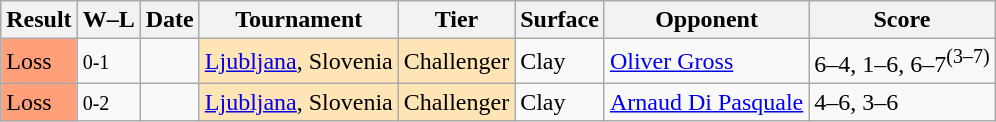<table class="sortable wikitable">
<tr>
<th>Result</th>
<th class="unsortable">W–L</th>
<th>Date</th>
<th>Tournament</th>
<th>Tier</th>
<th>Surface</th>
<th>Opponent</th>
<th class="unsortable">Score</th>
</tr>
<tr>
<td style="background:#ffa07a;">Loss</td>
<td><small>0-1</small></td>
<td></td>
<td style="background:moccasin;"><a href='#'>Ljubljana</a>, Slovenia</td>
<td style="background:moccasin;">Challenger</td>
<td>Clay</td>
<td> <a href='#'>Oliver Gross</a></td>
<td>6–4, 1–6, 6–7<sup>(3–7)</sup></td>
</tr>
<tr>
<td style="background:#ffa07a;">Loss</td>
<td><small>0-2</small></td>
<td></td>
<td style="background:moccasin;"><a href='#'>Ljubljana</a>, Slovenia</td>
<td style="background:moccasin;">Challenger</td>
<td>Clay</td>
<td> <a href='#'>Arnaud Di Pasquale</a></td>
<td>4–6, 3–6</td>
</tr>
</table>
